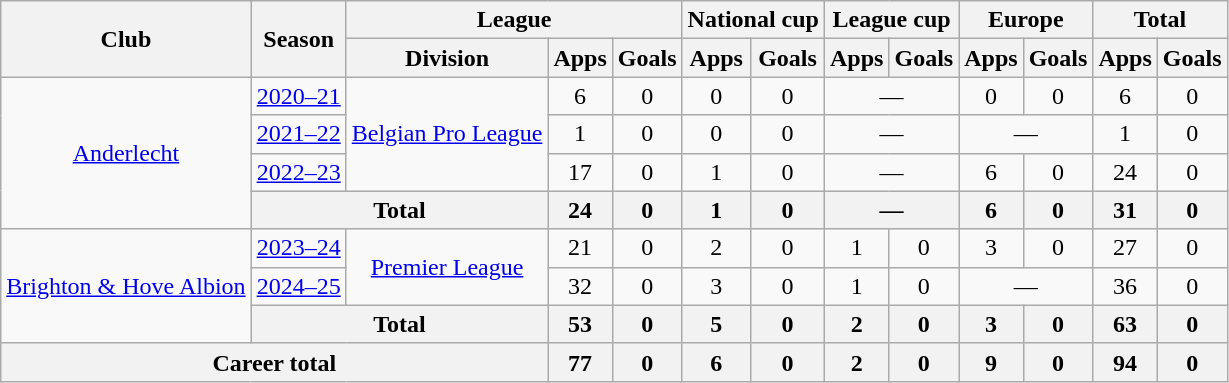<table class=wikitable style=text-align:center>
<tr>
<th rowspan=2>Club</th>
<th rowspan=2>Season</th>
<th colspan=3>League</th>
<th colspan=2>National cup</th>
<th colspan=2>League cup</th>
<th colspan=2>Europe</th>
<th colspan=2>Total</th>
</tr>
<tr>
<th>Division</th>
<th>Apps</th>
<th>Goals</th>
<th>Apps</th>
<th>Goals</th>
<th>Apps</th>
<th>Goals</th>
<th>Apps</th>
<th>Goals</th>
<th>Apps</th>
<th>Goals</th>
</tr>
<tr>
<td rowspan=4><a href='#'>Anderlecht</a></td>
<td><a href='#'>2020–21</a></td>
<td rowspan=3><a href='#'>Belgian Pro League</a></td>
<td>6</td>
<td>0</td>
<td>0</td>
<td>0</td>
<td colspan=2>—</td>
<td>0</td>
<td>0</td>
<td>6</td>
<td>0</td>
</tr>
<tr>
<td><a href='#'>2021–22</a></td>
<td>1</td>
<td>0</td>
<td>0</td>
<td>0</td>
<td colspan=2>—</td>
<td colspan=2>—</td>
<td>1</td>
<td>0</td>
</tr>
<tr>
<td><a href='#'>2022–23</a></td>
<td>17</td>
<td>0</td>
<td>1</td>
<td>0</td>
<td colspan=2>—</td>
<td>6</td>
<td>0</td>
<td>24</td>
<td>0</td>
</tr>
<tr>
<th colspan=2>Total</th>
<th>24</th>
<th>0</th>
<th>1</th>
<th>0</th>
<th colspan=2>—</th>
<th>6</th>
<th>0</th>
<th>31</th>
<th>0</th>
</tr>
<tr>
<td rowspan=3><a href='#'>Brighton & Hove Albion</a></td>
<td><a href='#'>2023–24</a></td>
<td rowspan=2><a href='#'>Premier League</a></td>
<td>21</td>
<td>0</td>
<td>2</td>
<td>0</td>
<td>1</td>
<td>0</td>
<td>3</td>
<td>0</td>
<td>27</td>
<td>0</td>
</tr>
<tr>
<td><a href='#'>2024–25</a></td>
<td>32</td>
<td>0</td>
<td>3</td>
<td>0</td>
<td>1</td>
<td>0</td>
<td colspan=2>—</td>
<td>36</td>
<td>0</td>
</tr>
<tr>
<th colspan=2>Total</th>
<th>53</th>
<th>0</th>
<th>5</th>
<th>0</th>
<th>2</th>
<th>0</th>
<th>3</th>
<th>0</th>
<th>63</th>
<th>0</th>
</tr>
<tr>
<th colspan=3>Career total</th>
<th>77</th>
<th>0</th>
<th>6</th>
<th>0</th>
<th>2</th>
<th>0</th>
<th>9</th>
<th>0</th>
<th>94</th>
<th>0</th>
</tr>
</table>
